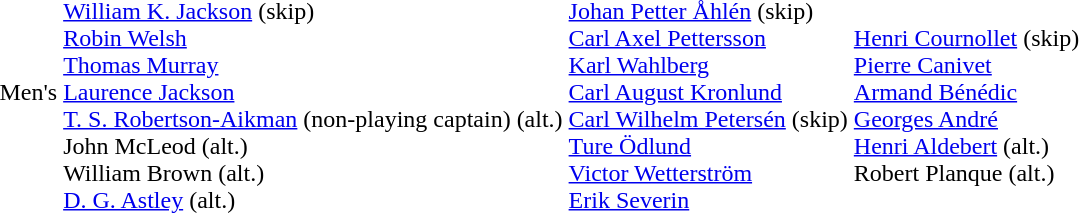<table>
<tr>
<td>Men's<br></td>
<td><br><a href='#'>William K. Jackson</a> (skip)<br><a href='#'>Robin Welsh</a><br><a href='#'>Thomas Murray</a><br><a href='#'>Laurence Jackson</a><br><a href='#'>T. S. Robertson-Aikman</a> (non-playing captain) (alt.)<br>John McLeod (alt.)<br>William Brown (alt.)<br><a href='#'>D. G. Astley</a> (alt.)</td>
<td><br><a href='#'>Johan Petter Åhlén</a> (skip)<br><a href='#'>Carl Axel Pettersson</a><br><a href='#'>Karl Wahlberg</a><br><a href='#'>Carl August Kronlund</a><br><a href='#'>Carl Wilhelm Petersén</a> (skip)<br><a href='#'>Ture Ödlund</a><br><a href='#'>Victor Wetterström</a><br><a href='#'>Erik Severin</a></td>
<td><br><a href='#'>Henri Cournollet</a> (skip)<br><a href='#'>Pierre Canivet</a><br><a href='#'>Armand Bénédic</a><br><a href='#'>Georges André</a><br><a href='#'>Henri Aldebert</a> (alt.)<br>Robert Planque (alt.)</td>
</tr>
</table>
